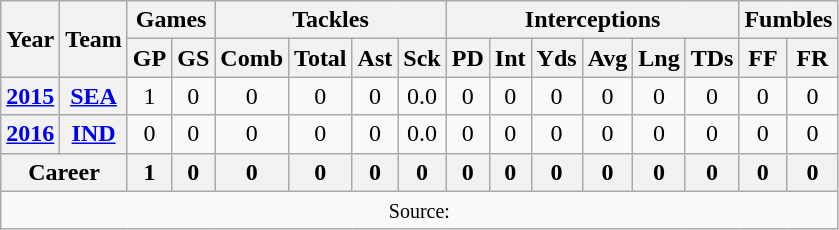<table class="wikitable" style="text-align: center;">
<tr>
<th rowspan="2">Year</th>
<th rowspan="2">Team</th>
<th colspan="2">Games</th>
<th colspan="4">Tackles</th>
<th colspan="6">Interceptions</th>
<th colspan="2">Fumbles</th>
</tr>
<tr>
<th>GP</th>
<th>GS</th>
<th>Comb</th>
<th>Total</th>
<th>Ast</th>
<th>Sck</th>
<th>PD</th>
<th>Int</th>
<th>Yds</th>
<th>Avg</th>
<th>Lng</th>
<th>TDs</th>
<th>FF</th>
<th>FR</th>
</tr>
<tr>
<th><a href='#'>2015</a></th>
<th><a href='#'>SEA</a></th>
<td>1</td>
<td>0</td>
<td>0</td>
<td>0</td>
<td>0</td>
<td>0.0</td>
<td>0</td>
<td>0</td>
<td>0</td>
<td>0</td>
<td>0</td>
<td>0</td>
<td>0</td>
<td>0</td>
</tr>
<tr>
<th><a href='#'>2016</a></th>
<th><a href='#'>IND</a></th>
<td>0</td>
<td>0</td>
<td>0</td>
<td>0</td>
<td>0</td>
<td>0.0</td>
<td>0</td>
<td>0</td>
<td>0</td>
<td>0</td>
<td>0</td>
<td>0</td>
<td>0</td>
<td>0</td>
</tr>
<tr>
<th colspan="2">Career</th>
<th>1</th>
<th>0</th>
<th>0</th>
<th>0</th>
<th>0</th>
<th>0</th>
<th>0</th>
<th>0</th>
<th>0</th>
<th>0</th>
<th>0</th>
<th>0</th>
<th>0</th>
<th>0</th>
</tr>
<tr>
<td colspan="17"><small>Source: </small></td>
</tr>
</table>
